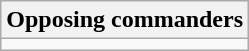<table class="wikitable floatright">
<tr>
<th bgcolor="#b0c4de"><strong>Opposing commanders</strong></th>
</tr>
<tr>
<td></td>
</tr>
</table>
